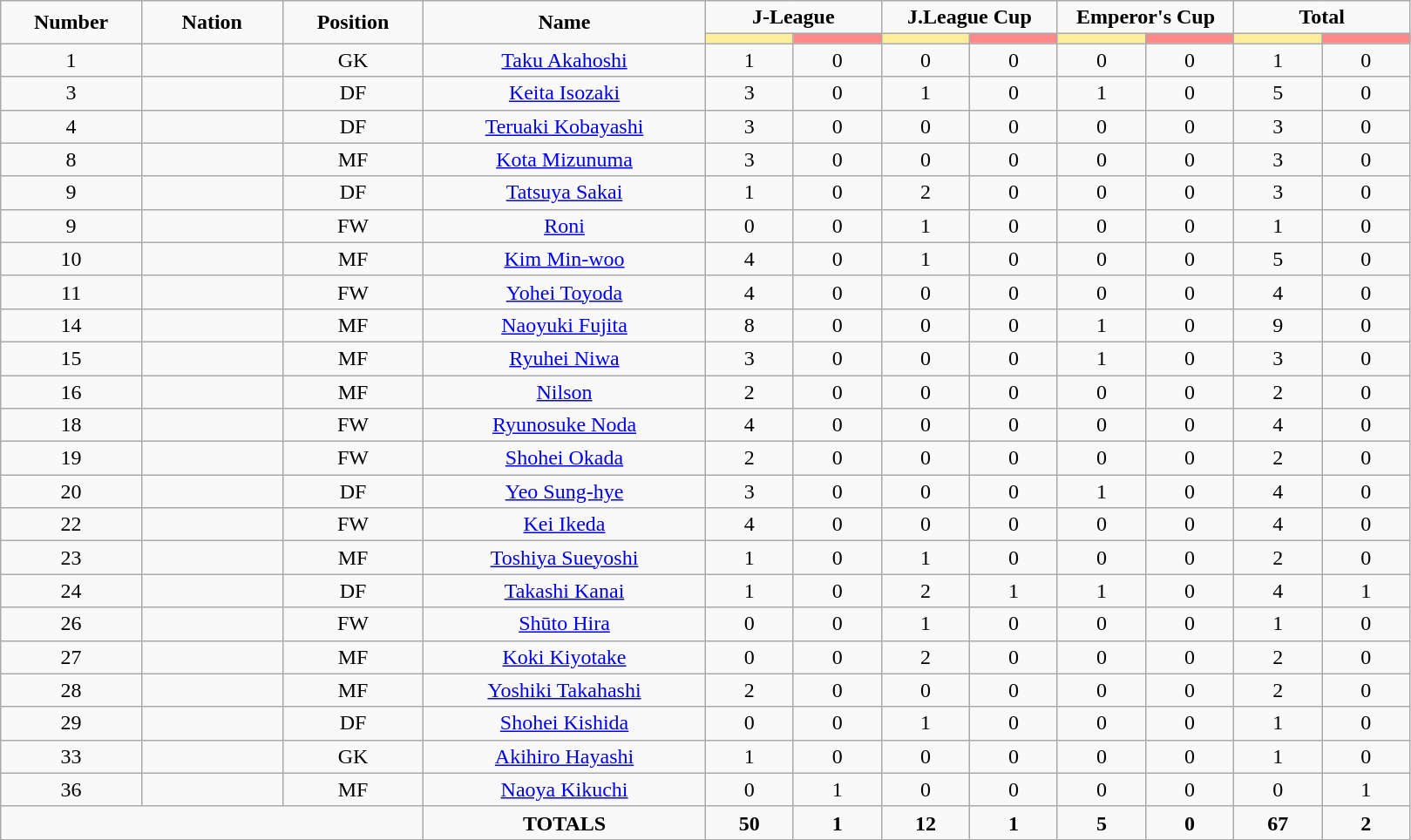<table class="wikitable" style="font-size: 100%; text-align: center;">
<tr>
<td rowspan="2" width="10%" align="center"><strong>Number</strong></td>
<td rowspan="2" width="10%" align="center"><strong>Nation</strong></td>
<td rowspan="2" width="10%" align="center"><strong>Position</strong></td>
<td rowspan="2" width="20%" align="center"><strong>Name</strong></td>
<td colspan="2" align="center"><strong>J-League</strong></td>
<td colspan="2" align="center"><strong>J.League Cup</strong></td>
<td colspan="2" align="center"><strong>Emperor's Cup</strong></td>
<td colspan="2" align="center"><strong>Total</strong></td>
</tr>
<tr>
<th width=60 style="background: #FFEE99"></th>
<th width=60 style="background: #FF8888"></th>
<th width=60 style="background: #FFEE99"></th>
<th width=60 style="background: #FF8888"></th>
<th width=60 style="background: #FFEE99"></th>
<th width=60 style="background: #FF8888"></th>
<th width=60 style="background: #FFEE99"></th>
<th width=60 style="background: #FF8888"></th>
</tr>
<tr>
<td>1</td>
<td></td>
<td>GK</td>
<td><a href='#'>Taku Akahoshi</a></td>
<td>1</td>
<td>0</td>
<td>0</td>
<td>0</td>
<td>0</td>
<td>0</td>
<td>1</td>
<td>0</td>
</tr>
<tr>
<td>3</td>
<td></td>
<td>DF</td>
<td><a href='#'>Keita Isozaki</a></td>
<td>3</td>
<td>0</td>
<td>1</td>
<td>0</td>
<td>1</td>
<td>0</td>
<td>5</td>
<td>0</td>
</tr>
<tr>
<td>4</td>
<td></td>
<td>DF</td>
<td><a href='#'>Teruaki Kobayashi</a></td>
<td>3</td>
<td>0</td>
<td>0</td>
<td>0</td>
<td>0</td>
<td>0</td>
<td>3</td>
<td>0</td>
</tr>
<tr>
<td>8</td>
<td></td>
<td>MF</td>
<td><a href='#'>Kota Mizunuma</a></td>
<td>3</td>
<td>0</td>
<td>0</td>
<td>0</td>
<td>0</td>
<td>0</td>
<td>3</td>
<td>0</td>
</tr>
<tr>
<td>9</td>
<td></td>
<td>DF</td>
<td><a href='#'>Tatsuya Sakai</a></td>
<td>1</td>
<td>0</td>
<td>2</td>
<td>0</td>
<td>0</td>
<td>0</td>
<td>3</td>
<td>0</td>
</tr>
<tr>
<td>9</td>
<td></td>
<td>FW</td>
<td><a href='#'>Roni</a></td>
<td>0</td>
<td>0</td>
<td>1</td>
<td>0</td>
<td>0</td>
<td>0</td>
<td>1</td>
<td>0</td>
</tr>
<tr>
<td>10</td>
<td></td>
<td>MF</td>
<td><a href='#'>Kim Min-woo</a></td>
<td>4</td>
<td>0</td>
<td>1</td>
<td>0</td>
<td>0</td>
<td>0</td>
<td>5</td>
<td>0</td>
</tr>
<tr>
<td>11</td>
<td></td>
<td>FW</td>
<td><a href='#'>Yohei Toyoda</a></td>
<td>4</td>
<td>0</td>
<td>0</td>
<td>0</td>
<td>0</td>
<td>0</td>
<td>4</td>
<td>0</td>
</tr>
<tr>
<td>14</td>
<td></td>
<td>MF</td>
<td><a href='#'>Naoyuki Fujita</a></td>
<td>8</td>
<td>0</td>
<td>0</td>
<td>0</td>
<td>1</td>
<td>0</td>
<td>9</td>
<td>0</td>
</tr>
<tr>
<td>15</td>
<td></td>
<td>MF</td>
<td><a href='#'>Ryuhei Niwa</a></td>
<td>3</td>
<td>0</td>
<td>0</td>
<td>0</td>
<td>1</td>
<td>0</td>
<td>3</td>
<td>0</td>
</tr>
<tr>
<td>16</td>
<td></td>
<td>MF</td>
<td><a href='#'>Nilson</a></td>
<td>2</td>
<td>0</td>
<td>0</td>
<td>0</td>
<td>0</td>
<td>0</td>
<td>2</td>
<td>0</td>
</tr>
<tr>
<td>18</td>
<td></td>
<td>FW</td>
<td><a href='#'>Ryunosuke Noda</a></td>
<td>4</td>
<td>0</td>
<td>0</td>
<td>0</td>
<td>0</td>
<td>0</td>
<td>4</td>
<td>0</td>
</tr>
<tr>
<td>19</td>
<td></td>
<td>FW</td>
<td><a href='#'>Shohei Okada</a></td>
<td>2</td>
<td>0</td>
<td>0</td>
<td>0</td>
<td>0</td>
<td>0</td>
<td>2</td>
<td>0</td>
</tr>
<tr>
<td>20</td>
<td></td>
<td>DF</td>
<td><a href='#'>Yeo Sung-hye</a></td>
<td>3</td>
<td>0</td>
<td>0</td>
<td>0</td>
<td>1</td>
<td>0</td>
<td>4</td>
<td>0</td>
</tr>
<tr>
<td>22</td>
<td></td>
<td>FW</td>
<td><a href='#'>Kei Ikeda</a></td>
<td>4</td>
<td>0</td>
<td>0</td>
<td>0</td>
<td>0</td>
<td>0</td>
<td>4</td>
<td>0</td>
</tr>
<tr>
<td>23</td>
<td></td>
<td>MF</td>
<td><a href='#'>Toshiya Sueyoshi</a></td>
<td>1</td>
<td>0</td>
<td>1</td>
<td>0</td>
<td>0</td>
<td>0</td>
<td>2</td>
<td>0</td>
</tr>
<tr>
<td>24</td>
<td></td>
<td>DF</td>
<td><a href='#'>Takashi Kanai</a></td>
<td>1</td>
<td>0</td>
<td>2</td>
<td>1</td>
<td>1</td>
<td>0</td>
<td>4</td>
<td>1</td>
</tr>
<tr>
<td>26</td>
<td></td>
<td>FW</td>
<td><a href='#'>Shūto Hira</a></td>
<td>0</td>
<td>0</td>
<td>1</td>
<td>0</td>
<td>0</td>
<td>0</td>
<td>1</td>
<td>0</td>
</tr>
<tr>
<td>27</td>
<td></td>
<td>MF</td>
<td><a href='#'>Koki Kiyotake</a></td>
<td>0</td>
<td>0</td>
<td>2</td>
<td>0</td>
<td>0</td>
<td>0</td>
<td>2</td>
<td>0</td>
</tr>
<tr>
<td>28</td>
<td></td>
<td>MF</td>
<td><a href='#'>Yoshiki Takahashi</a></td>
<td>2</td>
<td>0</td>
<td>0</td>
<td>0</td>
<td>0</td>
<td>0</td>
<td>2</td>
<td>0</td>
</tr>
<tr>
<td>29</td>
<td></td>
<td>DF</td>
<td><a href='#'>Shohei Kishida</a></td>
<td>0</td>
<td>0</td>
<td>1</td>
<td>0</td>
<td>0</td>
<td>0</td>
<td>1</td>
<td>0</td>
</tr>
<tr>
<td>33</td>
<td></td>
<td>GK</td>
<td><a href='#'>Akihiro Hayashi</a></td>
<td>1</td>
<td>0</td>
<td>0</td>
<td>0</td>
<td>0</td>
<td>0</td>
<td>1</td>
<td>0</td>
</tr>
<tr>
<td>36</td>
<td></td>
<td>MF</td>
<td><a href='#'>Naoya Kikuchi</a></td>
<td>0</td>
<td>1</td>
<td>0</td>
<td>0</td>
<td>0</td>
<td>0</td>
<td>0</td>
<td>1</td>
</tr>
<tr>
<td colspan="3"></td>
<td><strong>TOTALS</strong></td>
<td><strong>50</strong></td>
<td><strong>1</strong></td>
<td><strong>12</strong></td>
<td><strong>1</strong></td>
<td><strong>5</strong></td>
<td><strong>0</strong></td>
<td><strong>67</strong></td>
<td><strong>2</strong></td>
</tr>
</table>
